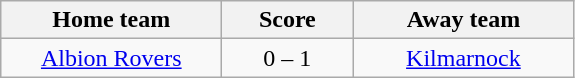<table class="wikitable" style="text-align: center">
<tr>
<th width=140>Home team</th>
<th width=80>Score</th>
<th width=140>Away team</th>
</tr>
<tr>
<td><a href='#'>Albion Rovers</a></td>
<td>0 – 1</td>
<td><a href='#'>Kilmarnock</a></td>
</tr>
</table>
